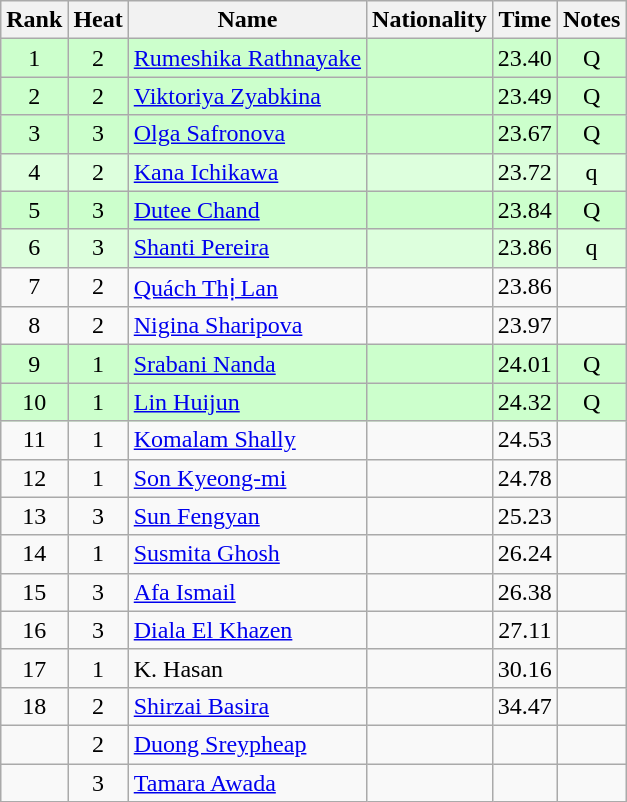<table class="wikitable sortable" style="text-align:center">
<tr>
<th>Rank</th>
<th>Heat</th>
<th>Name</th>
<th>Nationality</th>
<th>Time</th>
<th>Notes</th>
</tr>
<tr bgcolor=ccffcc>
<td>1</td>
<td>2</td>
<td align=left><a href='#'>Rumeshika Rathnayake</a></td>
<td align=left></td>
<td>23.40</td>
<td>Q</td>
</tr>
<tr bgcolor=ccffcc>
<td>2</td>
<td>2</td>
<td align=left><a href='#'>Viktoriya Zyabkina</a></td>
<td align=left></td>
<td>23.49</td>
<td>Q</td>
</tr>
<tr bgcolor=ccffcc>
<td>3</td>
<td>3</td>
<td align=left><a href='#'>Olga Safronova</a></td>
<td align=left></td>
<td>23.67</td>
<td>Q</td>
</tr>
<tr bgcolor=ddffdd>
<td>4</td>
<td>2</td>
<td align=left><a href='#'>Kana Ichikawa</a></td>
<td align=left></td>
<td>23.72</td>
<td>q</td>
</tr>
<tr bgcolor=ccffcc>
<td>5</td>
<td>3</td>
<td align=left><a href='#'>Dutee Chand</a></td>
<td align=left></td>
<td>23.84</td>
<td>Q</td>
</tr>
<tr bgcolor=ddffdd>
<td>6</td>
<td>3</td>
<td align=left><a href='#'>Shanti Pereira</a></td>
<td align=left></td>
<td>23.86</td>
<td>q</td>
</tr>
<tr>
<td>7</td>
<td>2</td>
<td align=left><a href='#'>Quách Thị Lan</a></td>
<td align=left></td>
<td>23.86</td>
<td></td>
</tr>
<tr>
<td>8</td>
<td>2</td>
<td align=left><a href='#'>Nigina Sharipova</a></td>
<td align=left></td>
<td>23.97</td>
<td></td>
</tr>
<tr bgcolor=ccffcc>
<td>9</td>
<td>1</td>
<td align=left><a href='#'>Srabani Nanda</a></td>
<td align=left></td>
<td>24.01</td>
<td>Q</td>
</tr>
<tr bgcolor=ccffcc>
<td>10</td>
<td>1</td>
<td align=left><a href='#'>Lin Huijun</a></td>
<td align=left></td>
<td>24.32</td>
<td>Q</td>
</tr>
<tr>
<td>11</td>
<td>1</td>
<td align=left><a href='#'>Komalam Shally</a></td>
<td align=left></td>
<td>24.53</td>
<td></td>
</tr>
<tr>
<td>12</td>
<td>1</td>
<td align=left><a href='#'>Son Kyeong-mi</a></td>
<td align=left></td>
<td>24.78</td>
<td></td>
</tr>
<tr>
<td>13</td>
<td>3</td>
<td align=left><a href='#'>Sun Fengyan</a></td>
<td align=left></td>
<td>25.23</td>
<td></td>
</tr>
<tr>
<td>14</td>
<td>1</td>
<td align=left><a href='#'>Susmita Ghosh</a></td>
<td align=left></td>
<td>26.24</td>
<td></td>
</tr>
<tr>
<td>15</td>
<td>3</td>
<td align=left><a href='#'>Afa Ismail</a></td>
<td align=left></td>
<td>26.38</td>
<td></td>
</tr>
<tr>
<td>16</td>
<td>3</td>
<td align=left><a href='#'>Diala El Khazen</a></td>
<td align=left></td>
<td>27.11</td>
<td></td>
</tr>
<tr>
<td>17</td>
<td>1</td>
<td align=left>K. Hasan</td>
<td align=left></td>
<td>30.16</td>
<td></td>
</tr>
<tr>
<td>18</td>
<td>2</td>
<td align=left><a href='#'>Shirzai Basira</a></td>
<td align=left></td>
<td>34.47</td>
<td></td>
</tr>
<tr>
<td></td>
<td>2</td>
<td align=left><a href='#'>Duong Sreypheap</a></td>
<td align=left></td>
<td></td>
<td></td>
</tr>
<tr>
<td></td>
<td>3</td>
<td align=left><a href='#'>Tamara Awada</a></td>
<td align=left></td>
<td></td>
<td></td>
</tr>
</table>
